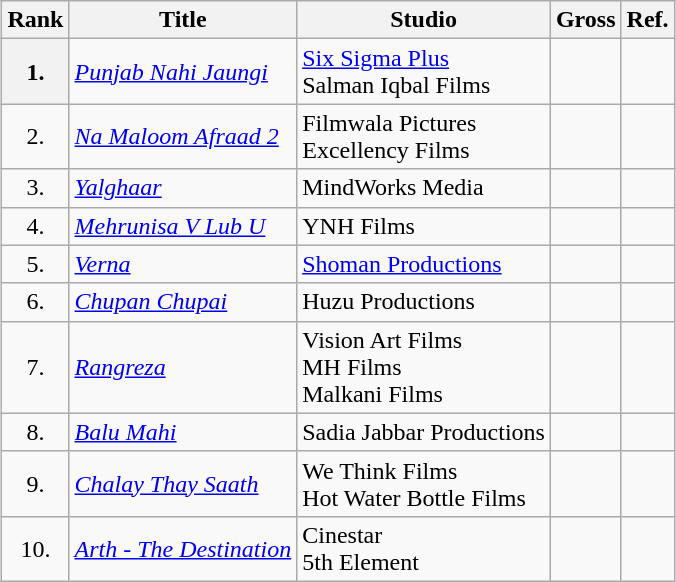<table class="wikitable sortable" style="margin:automaaa ki tere; margin:auto;">
<tr>
<th>Rank</th>
<th>Title</th>
<th>Studio</th>
<th>Gross</th>
<th>Ref.</th>
</tr>
<tr>
<th style="text-align:center;">1.</th>
<td><em><a href='#'>Punjab Nahi Jaungi</a></em></td>
<td><a href='#'>Six Sigma Plus</a> <br>Salman Iqbal Films</td>
<td></td>
<td></td>
</tr>
<tr>
<td style="text-align:center;">2.</td>
<td><em><a href='#'>Na Maloom Afraad 2</a></em></td>
<td>Filmwala Pictures <br>Excellency Films</td>
<td></td>
<td></td>
</tr>
<tr>
<td style="text-align:center;">3.</td>
<td><em><a href='#'>Yalghaar</a></em></td>
<td>MindWorks Media</td>
<td></td>
<td></td>
</tr>
<tr>
<td style="text-align:center;">4.</td>
<td><em><a href='#'>Mehrunisa V Lub U</a></em></td>
<td>YNH Films</td>
<td></td>
<td></td>
</tr>
<tr>
<td style="text-align:center;">5.</td>
<td><a href='#'><em>Verna</em></a></td>
<td><a href='#'>Shoman Productions</a></td>
<td></td>
<td></td>
</tr>
<tr>
<td style="text-align:center;">6.</td>
<td><em><a href='#'>Chupan Chupai</a></em></td>
<td>Huzu Productions</td>
<td></td>
<td></td>
</tr>
<tr>
<td style="text-align:center;">7.</td>
<td><em><a href='#'>Rangreza</a></em></td>
<td>Vision Art Films <br>MH Films <br>Malkani Films</td>
<td></td>
<td></td>
</tr>
<tr>
<td style="text-align:center;">8.</td>
<td><em><a href='#'>Balu Mahi</a></em></td>
<td>Sadia Jabbar Productions</td>
<td></td>
<td></td>
</tr>
<tr>
<td style="text-align:center;">9.</td>
<td><em><a href='#'>Chalay Thay Saath</a></em></td>
<td>We Think Films <br>Hot Water Bottle Films</td>
<td></td>
<td></td>
</tr>
<tr>
<td style="text-align:center;">10.</td>
<td><em><a href='#'>Arth - The Destination</a></em></td>
<td>Cinestar <br>5th Element</td>
<td></td>
<td></td>
</tr>
</table>
